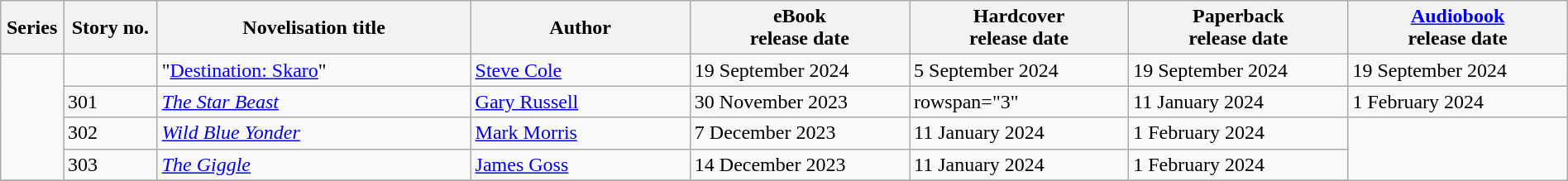<table class="wikitable sortable" style="width:100%;">
<tr>
<th style="width:4%;">Series</th>
<th style="width:6%;">Story no.</th>
<th style="width:20%;">Novelisation title</th>
<th style="width:14%;">Author</th>
<th style="width:14%;">eBook<br>release date</th>
<th style="width:14%;" data-sort-type=date>Hardcover<br>release date</th>
<th style="width:14%;">Paperback<br>release date</th>
<th style="width:14%;" data-sort-type=date><a href='#'>Audiobook</a> <br>release date</th>
</tr>
<tr>
<td rowspan="4"></td>
<td></td>
<td>"<a href='#'>Destination: Skaro</a>"</td>
<td><a href='#'>Steve Cole</a></td>
<td>19 September 2024</td>
<td>5 September 2024 </td>
<td>19 September 2024 </td>
<td>19 September 2024</td>
</tr>
<tr>
<td>301</td>
<td><em><a href='#'>The Star Beast</a></em></td>
<td data-sort-value="Russell, Gary"><a href='#'>Gary Russell</a></td>
<td>30 November 2023</td>
<td>rowspan="3" </td>
<td>11 January 2024</td>
<td>1 February 2024</td>
</tr>
<tr>
<td>302</td>
<td><em><a href='#'>Wild Blue Yonder</a></em></td>
<td data-sort-value="Morris, Mark"><a href='#'>Mark Morris</a></td>
<td>7 December 2023</td>
<td>11 January 2024</td>
<td>1 February 2024</td>
</tr>
<tr>
<td>303</td>
<td><em><a href='#'>The Giggle</a></em></td>
<td data-sort-value="Goss, James"><a href='#'>James Goss</a></td>
<td>14 December 2023</td>
<td>11 January 2024</td>
<td>1 February 2024</td>
</tr>
<tr>
</tr>
</table>
